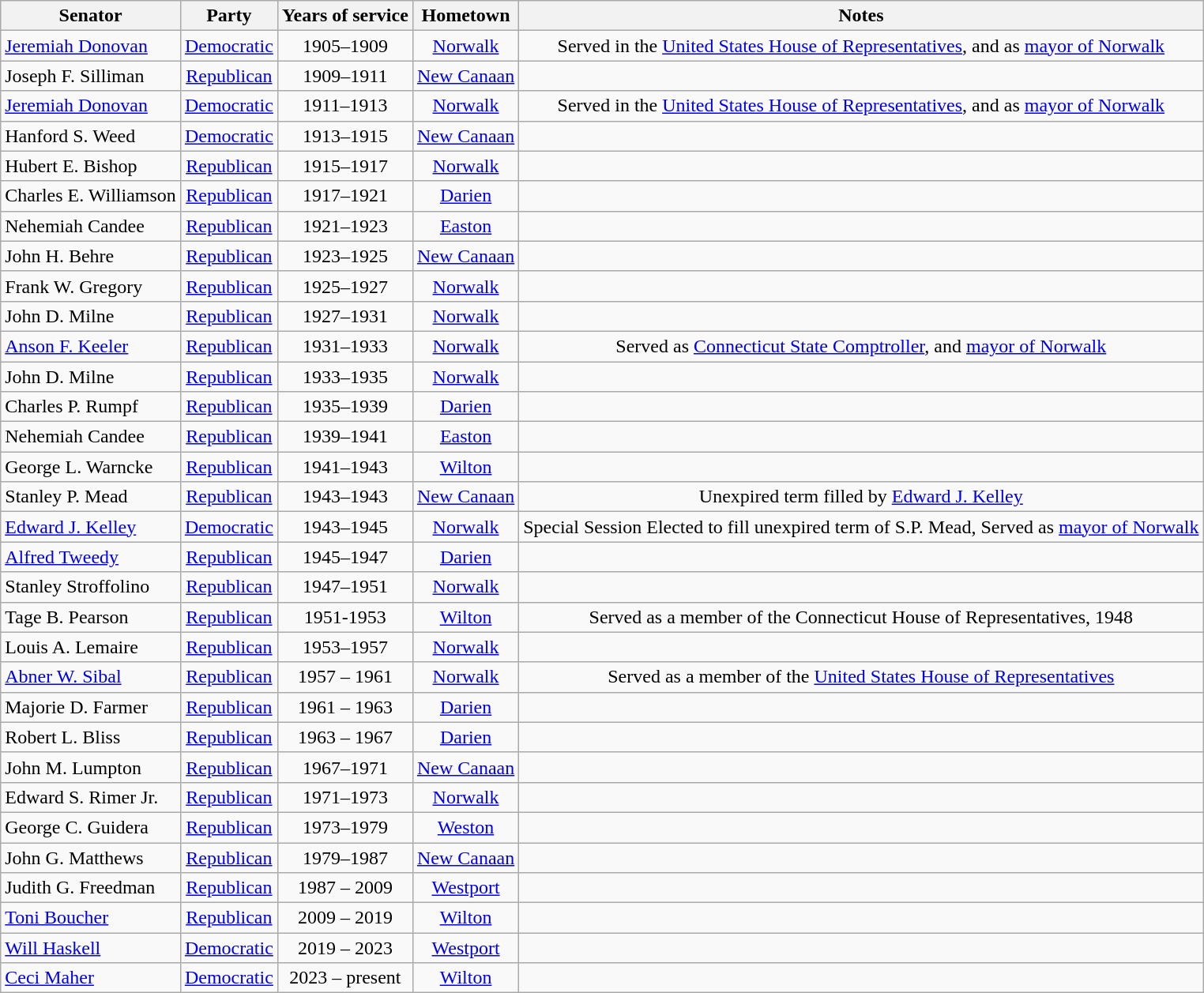<table class=wikitable style="text-align:center">
<tr>
<th>Senator</th>
<th>Party</th>
<th>Years of service</th>
<th>Hometown</th>
<th>Notes</th>
</tr>
<tr>
<td align=left nowrap> <a href='#'>Jeremiah Donovan</a></td>
<td><a href='#'>Democratic</a></td>
<td>1905–1909</td>
<td><a href='#'>Norwalk</a></td>
<td>Served in the <a href='#'>United States House of Representatives</a>, and as <a href='#'>mayor of Norwalk</a></td>
</tr>
<tr>
<td align=left nowrap>Joseph F. Silliman</td>
<td><a href='#'>Republican</a></td>
<td>1909–1911</td>
<td><a href='#'>New Canaan</a></td>
<td></td>
</tr>
<tr>
<td align=left nowrap> <a href='#'>Jeremiah Donovan</a></td>
<td><a href='#'>Democratic</a></td>
<td>1911–1913</td>
<td><a href='#'>Norwalk</a></td>
<td>Served in the <a href='#'>United States House of Representatives</a>, and as <a href='#'>mayor of Norwalk</a></td>
</tr>
<tr>
<td align=left nowrap>Hanford S. Weed</td>
<td><a href='#'>Democratic</a></td>
<td>1913–1915</td>
<td><a href='#'>New Canaan</a></td>
<td></td>
</tr>
<tr>
<td align=left nowrap>Hubert E. Bishop</td>
<td><a href='#'>Republican</a></td>
<td>1915–1917</td>
<td><a href='#'>Norwalk</a></td>
<td></td>
</tr>
<tr>
<td align=left nowrap>Charles E. Williamson</td>
<td><a href='#'>Republican</a></td>
<td>1917–1921</td>
<td><a href='#'>Darien</a></td>
<td></td>
</tr>
<tr>
<td align=left nowrap>Nehemiah Candee</td>
<td><a href='#'>Republican</a></td>
<td>1921–1923</td>
<td><a href='#'>Easton</a></td>
<td></td>
</tr>
<tr>
<td align=left nowrap>John H. Behre</td>
<td><a href='#'>Republican</a></td>
<td>1923–1925</td>
<td><a href='#'>New Canaan</a></td>
<td></td>
</tr>
<tr>
<td align=left nowrap>Frank W. Gregory</td>
<td><a href='#'>Republican</a></td>
<td>1925–1927</td>
<td><a href='#'>Norwalk</a></td>
<td></td>
</tr>
<tr>
<td align=left nowrap>John D. Milne</td>
<td><a href='#'>Republican</a></td>
<td>1927–1931</td>
<td><a href='#'>Norwalk</a></td>
<td></td>
</tr>
<tr>
<td align=left nowrap><a href='#'>Anson F. Keeler</a></td>
<td><a href='#'>Republican</a></td>
<td>1931–1933</td>
<td><a href='#'>Norwalk</a></td>
<td>Served as <a href='#'>Connecticut State Comptroller</a>, and <a href='#'>mayor of Norwalk</a></td>
</tr>
<tr>
<td align=left nowrap>John D. Milne</td>
<td><a href='#'>Republican</a></td>
<td>1933–1935</td>
<td><a href='#'>Norwalk</a></td>
<td></td>
</tr>
<tr>
<td align=left nowrap>Charles P. Rumpf</td>
<td><a href='#'>Republican</a></td>
<td>1935–1939</td>
<td><a href='#'>Darien</a></td>
<td></td>
</tr>
<tr>
<td align=left nowrap>Nehemiah Candee</td>
<td><a href='#'>Republican</a></td>
<td>1939–1941</td>
<td><a href='#'>Easton</a></td>
<td></td>
</tr>
<tr>
<td align=left nowrap>George L. Warncke</td>
<td><a href='#'>Republican</a></td>
<td>1941–1943</td>
<td><a href='#'>Wilton</a></td>
<td></td>
</tr>
<tr>
<td align=left nowrap>Stanley P. Mead</td>
<td><a href='#'>Republican</a></td>
<td>1943–1943</td>
<td><a href='#'>New Canaan</a></td>
<td>Unexpired term filled by <a href='#'>Edward J. Kelley</a></td>
</tr>
<tr>
<td align=left nowrap><a href='#'>Edward J. Kelley</a></td>
<td><a href='#'>Democratic</a></td>
<td>1943–1945</td>
<td><a href='#'>Norwalk</a></td>
<td>Special Session Elected to fill unexpired term of S.P. Mead, Served as <a href='#'>mayor of Norwalk</a></td>
</tr>
<tr>
<td align=left nowrap><a href='#'>Alfred Tweedy</a></td>
<td><a href='#'>Republican</a></td>
<td>1945–1947</td>
<td><a href='#'>Darien</a></td>
<td></td>
</tr>
<tr>
<td align=left nowrap>Stanley Stroffolino</td>
<td><a href='#'>Republican</a></td>
<td>1947–1951</td>
<td><a href='#'>Norwalk</a></td>
<td></td>
</tr>
<tr>
<td align=left nowrap>Tage B. Pearson</td>
<td><a href='#'>Republican</a></td>
<td>1951-1953</td>
<td><a href='#'>Wilton</a></td>
<td>Served as a member of the Connecticut House of Representatives, 1948</td>
</tr>
<tr>
<td align=left nowrap>Louis A. Lemaire</td>
<td><a href='#'>Republican</a></td>
<td>1953–1957</td>
<td><a href='#'>Norwalk</a></td>
<td></td>
</tr>
<tr>
<td align=left nowrap> <a href='#'>Abner W. Sibal</a></td>
<td><a href='#'>Republican</a></td>
<td>1957 – 1961</td>
<td><a href='#'>Norwalk</a></td>
<td>Served as a member of the <a href='#'>United States House of Representatives</a></td>
</tr>
<tr>
<td align=left nowrap>Majorie D. Farmer</td>
<td><a href='#'>Republican</a></td>
<td>1961 – 1963</td>
<td><a href='#'>Darien</a></td>
<td></td>
</tr>
<tr>
<td align=left nowrap>Robert L. Bliss</td>
<td><a href='#'>Republican</a></td>
<td>1963 – 1967</td>
<td><a href='#'>Darien</a></td>
<td></td>
</tr>
<tr>
<td align=left nowrap>John M. Lumpton</td>
<td><a href='#'>Republican</a></td>
<td>1967–1971</td>
<td><a href='#'>New Canaan</a></td>
<td></td>
</tr>
<tr>
<td align=left nowrap>Edward S. Rimer Jr.</td>
<td><a href='#'>Republican</a></td>
<td>1971–1973</td>
<td><a href='#'>Norwalk</a></td>
<td></td>
</tr>
<tr>
<td align=left nowrap>George C. Guidera</td>
<td><a href='#'>Republican</a></td>
<td>1973–1979</td>
<td><a href='#'>Weston</a></td>
<td></td>
</tr>
<tr>
<td align=left nowrap>John G. Matthews</td>
<td><a href='#'>Republican</a></td>
<td>1979–1987</td>
<td><a href='#'>New Canaan</a></td>
<td></td>
</tr>
<tr>
<td align=left nowrap>Judith G. Freedman</td>
<td><a href='#'>Republican</a></td>
<td>1987 – 2009</td>
<td><a href='#'>Westport</a></td>
<td></td>
</tr>
<tr>
<td align=left nowrap><a href='#'>Toni Boucher</a></td>
<td><a href='#'>Republican</a></td>
<td>2009 – 2019</td>
<td><a href='#'>Wilton</a></td>
<td></td>
</tr>
<tr>
<td align=left nowrap> <a href='#'>Will Haskell</a></td>
<td><a href='#'>Democratic</a></td>
<td>2019 – 2023</td>
<td><a href='#'>Westport</a></td>
<td></td>
</tr>
<tr>
<td align=left nowrap><a href='#'>Ceci Maher</a></td>
<td><a href='#'>Democratic</a></td>
<td>2023 – present</td>
<td><a href='#'>Wilton</a></td>
<td></td>
</tr>
</table>
